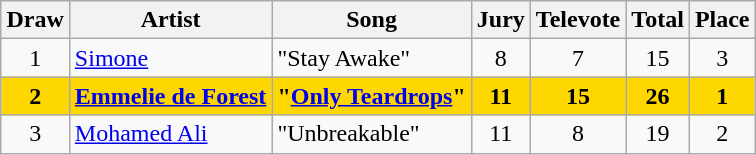<table class="sortable wikitable" style="margin: 1em auto 1em auto; text-align:center">
<tr>
<th>Draw</th>
<th>Artist</th>
<th>Song</th>
<th>Jury</th>
<th>Televote</th>
<th>Total</th>
<th>Place</th>
</tr>
<tr>
<td>1</td>
<td align="left"><a href='#'>Simone</a></td>
<td align="left">"Stay Awake"</td>
<td>8</td>
<td>7</td>
<td>15</td>
<td>3</td>
</tr>
<tr style="font-weight:bold; background:gold;">
<td>2</td>
<td align="left"><a href='#'>Emmelie de Forest</a></td>
<td align="left">"<a href='#'>Only Teardrops</a>"</td>
<td>11</td>
<td>15</td>
<td>26</td>
<td>1</td>
</tr>
<tr>
<td>3</td>
<td align="left"><a href='#'>Mohamed Ali</a></td>
<td align="left">"Unbreakable"</td>
<td>11</td>
<td>8</td>
<td>19</td>
<td>2</td>
</tr>
</table>
